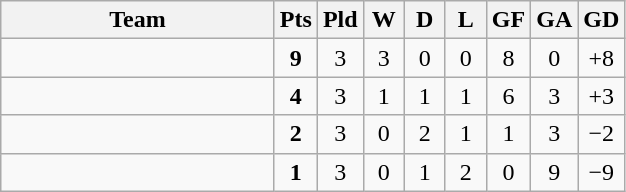<table class="wikitable" style="text-align:center;">
<tr>
<th width=175>Team</th>
<th width=20 abbr="Points">Pts</th>
<th width=20 abbr="Played">Pld</th>
<th width=20 abbr="Won">W</th>
<th width=20 abbr="Drawn">D</th>
<th width=20 abbr="Lost">L</th>
<th width=20 abbr="Goals for">GF</th>
<th width=20 abbr="Goals against">GA</th>
<th width=20 abbr="Goal difference">GD</th>
</tr>
<tr>
<td style="text-align:left;"></td>
<td><strong>9</strong></td>
<td>3</td>
<td>3</td>
<td>0</td>
<td>0</td>
<td>8</td>
<td>0</td>
<td>+8</td>
</tr>
<tr>
<td style="text-align:left;"></td>
<td><strong>4</strong></td>
<td>3</td>
<td>1</td>
<td>1</td>
<td>1</td>
<td>6</td>
<td>3</td>
<td>+3</td>
</tr>
<tr>
<td style="text-align:left;"></td>
<td><strong>2</strong></td>
<td>3</td>
<td>0</td>
<td>2</td>
<td>1</td>
<td>1</td>
<td>3</td>
<td>−2</td>
</tr>
<tr>
<td style="text-align:left;"></td>
<td><strong>1</strong></td>
<td>3</td>
<td>0</td>
<td>1</td>
<td>2</td>
<td>0</td>
<td>9</td>
<td>−9</td>
</tr>
</table>
